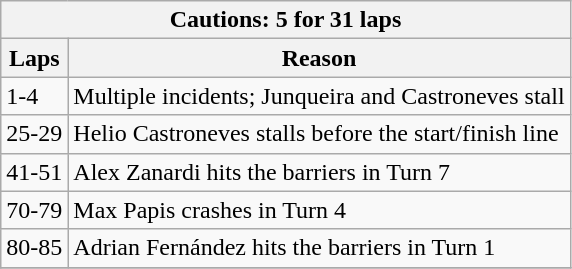<table class="wikitable">
<tr>
<th colspan=2>Cautions: 5 for 31 laps</th>
</tr>
<tr>
<th>Laps</th>
<th>Reason</th>
</tr>
<tr>
<td>1-4</td>
<td>Multiple incidents; Junqueira and Castroneves stall</td>
</tr>
<tr>
<td>25-29</td>
<td>Helio Castroneves stalls before the start/finish line</td>
</tr>
<tr>
<td>41-51</td>
<td>Alex Zanardi hits the barriers in Turn 7</td>
</tr>
<tr>
<td>70-79</td>
<td>Max Papis crashes in Turn 4</td>
</tr>
<tr>
<td>80-85</td>
<td>Adrian Fernández hits the barriers in Turn 1</td>
</tr>
<tr>
</tr>
</table>
